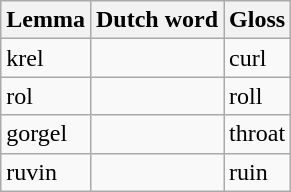<table class="wikitable">
<tr>
<th>Lemma</th>
<th>Dutch word</th>
<th>Gloss</th>
</tr>
<tr>
<td>krel</td>
<td></td>
<td>curl</td>
</tr>
<tr>
<td>rol</td>
<td></td>
<td>roll</td>
</tr>
<tr>
<td>gorgel</td>
<td></td>
<td>throat</td>
</tr>
<tr>
<td>ruvin</td>
<td></td>
<td>ruin</td>
</tr>
</table>
